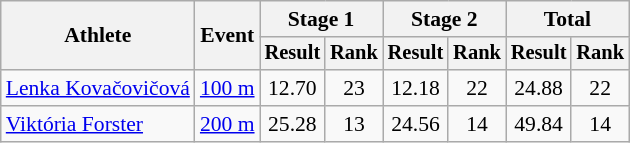<table class="wikitable" style="font-size:90%">
<tr>
<th rowspan=2>Athlete</th>
<th rowspan=2>Event</th>
<th colspan=2>Stage 1</th>
<th colspan=2>Stage 2</th>
<th colspan=2>Total</th>
</tr>
<tr style="font-size:95%">
<th>Result</th>
<th>Rank</th>
<th>Result</th>
<th>Rank</th>
<th>Result</th>
<th>Rank</th>
</tr>
<tr align=center>
<td align=left><a href='#'>Lenka Kovačovičová</a></td>
<td align=left><a href='#'>100 m</a></td>
<td>12.70</td>
<td>23</td>
<td>12.18</td>
<td>22</td>
<td>24.88</td>
<td>22</td>
</tr>
<tr align=center>
<td align=left><a href='#'>Viktória Forster</a></td>
<td align=left><a href='#'>200 m</a></td>
<td>25.28</td>
<td>13</td>
<td>24.56</td>
<td>14</td>
<td>49.84</td>
<td>14</td>
</tr>
</table>
